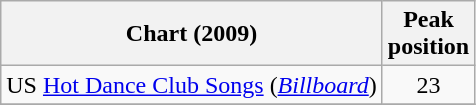<table class="wikitable sortable">
<tr>
<th>Chart (2009)</th>
<th>Peak<br>position</th>
</tr>
<tr>
<td>US <a href='#'>Hot Dance Club Songs</a> (<em><a href='#'>Billboard</a></em>)</td>
<td style="text-align:center;">23</td>
</tr>
<tr>
</tr>
</table>
